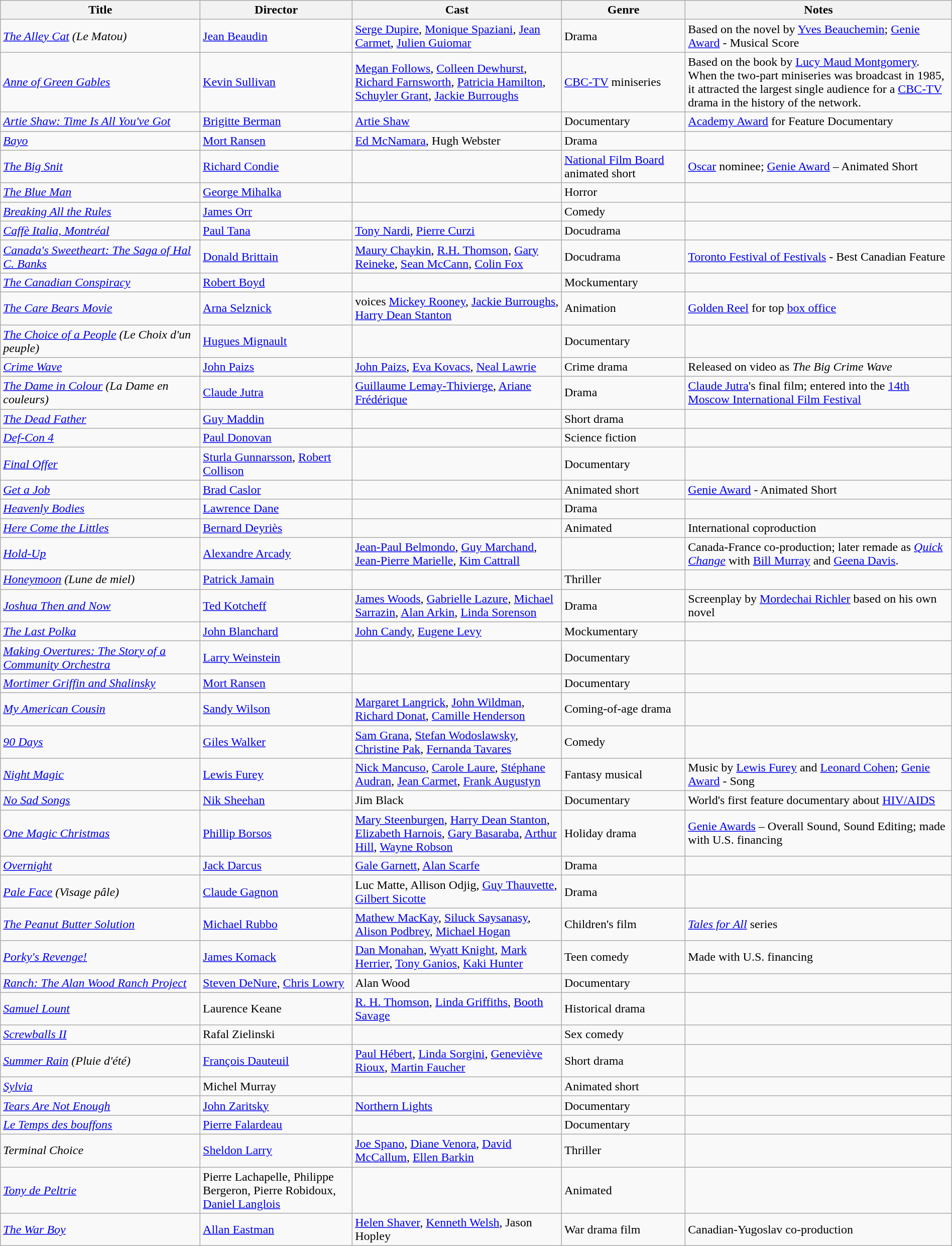<table class="wikitable" width= "100%">
<tr>
<th width=21%>Title</th>
<th width=16%>Director</th>
<th width=22%>Cast</th>
<th width=13%>Genre</th>
<th width=28%>Notes</th>
</tr>
<tr>
<td><em><a href='#'>The Alley Cat</a> (Le Matou)</em></td>
<td><a href='#'>Jean Beaudin</a></td>
<td><a href='#'>Serge Dupire</a>, <a href='#'>Monique Spaziani</a>, <a href='#'>Jean Carmet</a>, <a href='#'>Julien Guiomar</a></td>
<td>Drama</td>
<td>Based on the novel by <a href='#'>Yves Beauchemin</a>; <a href='#'>Genie Award</a> - Musical Score</td>
</tr>
<tr>
<td><em><a href='#'>Anne of Green Gables</a></em></td>
<td><a href='#'>Kevin Sullivan</a></td>
<td><a href='#'>Megan Follows</a>, <a href='#'>Colleen Dewhurst</a>, <a href='#'>Richard Farnsworth</a>, <a href='#'>Patricia Hamilton</a>, <a href='#'>Schuyler Grant</a>, <a href='#'>Jackie Burroughs</a></td>
<td><a href='#'>CBC-TV</a> miniseries</td>
<td>Based on the book by <a href='#'>Lucy Maud Montgomery</a>. When the two-part miniseries was broadcast in 1985, it attracted the largest single audience for a <a href='#'>CBC-TV</a> drama in the history of the network.</td>
</tr>
<tr>
<td><em><a href='#'>Artie Shaw: Time Is All You've Got</a></em></td>
<td><a href='#'>Brigitte Berman</a></td>
<td><a href='#'>Artie Shaw</a></td>
<td>Documentary</td>
<td><a href='#'>Academy Award</a> for Feature Documentary</td>
</tr>
<tr>
<td><em><a href='#'>Bayo</a></em></td>
<td><a href='#'>Mort Ransen</a></td>
<td><a href='#'>Ed McNamara</a>, Hugh Webster</td>
<td>Drama</td>
<td></td>
</tr>
<tr>
<td><em><a href='#'>The Big Snit</a></em></td>
<td><a href='#'>Richard Condie</a></td>
<td></td>
<td><a href='#'>National Film Board</a> animated short</td>
<td><a href='#'>Oscar</a> nominee; <a href='#'>Genie Award</a> – Animated Short</td>
</tr>
<tr>
<td><em><a href='#'>The Blue Man</a></em></td>
<td><a href='#'>George Mihalka</a></td>
<td></td>
<td>Horror</td>
<td></td>
</tr>
<tr>
<td><em><a href='#'>Breaking All the Rules</a></em></td>
<td><a href='#'>James Orr</a></td>
<td></td>
<td>Comedy</td>
<td></td>
</tr>
<tr>
<td><em><a href='#'>Caffè Italia, Montréal</a></em></td>
<td><a href='#'>Paul Tana</a></td>
<td><a href='#'>Tony Nardi</a>, <a href='#'>Pierre Curzi</a></td>
<td>Docudrama</td>
<td></td>
</tr>
<tr>
<td><em><a href='#'>Canada's Sweetheart: The Saga of Hal C. Banks</a></em></td>
<td><a href='#'>Donald Brittain</a></td>
<td><a href='#'>Maury Chaykin</a>, <a href='#'>R.H. Thomson</a>, <a href='#'>Gary Reineke</a>, <a href='#'>Sean McCann</a>, <a href='#'>Colin Fox</a></td>
<td>Docudrama</td>
<td><a href='#'>Toronto Festival of Festivals</a> - Best Canadian Feature</td>
</tr>
<tr>
<td><em><a href='#'>The Canadian Conspiracy</a></em></td>
<td><a href='#'>Robert Boyd</a></td>
<td></td>
<td>Mockumentary</td>
<td></td>
</tr>
<tr>
<td><em><a href='#'>The Care Bears Movie</a></em></td>
<td><a href='#'>Arna Selznick</a></td>
<td>voices <a href='#'>Mickey Rooney</a>, <a href='#'>Jackie Burroughs</a>, <a href='#'>Harry Dean Stanton</a></td>
<td>Animation</td>
<td><a href='#'>Golden Reel</a> for top <a href='#'>box office</a></td>
</tr>
<tr>
<td><em><a href='#'>The Choice of a People</a> (Le Choix d'un peuple)</em></td>
<td><a href='#'>Hugues Mignault</a></td>
<td></td>
<td>Documentary</td>
<td></td>
</tr>
<tr>
<td><em><a href='#'>Crime Wave</a></em></td>
<td><a href='#'>John Paizs</a></td>
<td><a href='#'>John Paizs</a>, <a href='#'>Eva Kovacs</a>, <a href='#'>Neal Lawrie</a></td>
<td>Crime drama</td>
<td>Released on video as <em>The Big Crime Wave</em></td>
</tr>
<tr>
<td><em><a href='#'>The Dame in Colour</a> (La Dame en couleurs)</em></td>
<td><a href='#'>Claude Jutra</a></td>
<td><a href='#'>Guillaume Lemay-Thivierge</a>, <a href='#'>Ariane Frédérique</a></td>
<td>Drama</td>
<td><a href='#'>Claude Jutra</a>'s final film; entered into the <a href='#'>14th Moscow International Film Festival</a></td>
</tr>
<tr>
<td><em><a href='#'>The Dead Father</a></em></td>
<td><a href='#'>Guy Maddin</a></td>
<td></td>
<td>Short drama</td>
<td></td>
</tr>
<tr>
<td><em><a href='#'>Def-Con 4</a></em></td>
<td><a href='#'>Paul Donovan</a></td>
<td></td>
<td>Science fiction</td>
<td></td>
</tr>
<tr>
<td><em><a href='#'>Final Offer</a></em></td>
<td><a href='#'>Sturla Gunnarsson</a>, <a href='#'>Robert Collison</a></td>
<td></td>
<td>Documentary</td>
<td></td>
</tr>
<tr>
<td><em><a href='#'>Get a Job</a></em></td>
<td><a href='#'>Brad Caslor</a></td>
<td></td>
<td>Animated short</td>
<td><a href='#'>Genie Award</a> - Animated Short</td>
</tr>
<tr>
<td><em><a href='#'>Heavenly Bodies</a></em></td>
<td><a href='#'>Lawrence Dane</a></td>
<td></td>
<td>Drama</td>
<td></td>
</tr>
<tr>
<td><em><a href='#'>Here Come the Littles</a></em></td>
<td><a href='#'>Bernard Deyriès</a></td>
<td></td>
<td>Animated</td>
<td>International coproduction</td>
</tr>
<tr>
<td><em><a href='#'>Hold-Up</a></em></td>
<td><a href='#'>Alexandre Arcady</a></td>
<td><a href='#'>Jean-Paul Belmondo</a>, <a href='#'>Guy Marchand</a>, <a href='#'>Jean-Pierre Marielle</a>, <a href='#'>Kim Cattrall</a></td>
<td></td>
<td>Canada-France co-production; later remade as <em><a href='#'>Quick Change</a></em> with <a href='#'>Bill Murray</a> and <a href='#'>Geena Davis</a>.</td>
</tr>
<tr>
<td><em><a href='#'>Honeymoon</a> (Lune de miel)</em></td>
<td><a href='#'>Patrick Jamain</a></td>
<td></td>
<td>Thriller</td>
<td></td>
</tr>
<tr>
<td><em><a href='#'>Joshua Then and Now</a></em></td>
<td><a href='#'>Ted Kotcheff</a></td>
<td><a href='#'>James Woods</a>, <a href='#'>Gabrielle Lazure</a>, <a href='#'>Michael Sarrazin</a>, <a href='#'>Alan Arkin</a>, <a href='#'>Linda Sorenson</a></td>
<td>Drama</td>
<td>Screenplay by <a href='#'>Mordechai Richler</a> based on his own novel</td>
</tr>
<tr>
<td><em><a href='#'>The Last Polka</a></em></td>
<td><a href='#'>John Blanchard</a></td>
<td><a href='#'>John Candy</a>, <a href='#'>Eugene Levy</a></td>
<td>Mockumentary</td>
<td></td>
</tr>
<tr>
<td><em><a href='#'>Making Overtures: The Story of a Community Orchestra</a></em></td>
<td><a href='#'>Larry Weinstein</a></td>
<td></td>
<td>Documentary</td>
<td></td>
</tr>
<tr>
<td><em><a href='#'>Mortimer Griffin and Shalinsky</a></em></td>
<td><a href='#'>Mort Ransen</a></td>
<td></td>
<td>Documentary</td>
<td></td>
</tr>
<tr>
<td><em><a href='#'>My American Cousin</a></em></td>
<td><a href='#'>Sandy Wilson</a></td>
<td><a href='#'>Margaret Langrick</a>, <a href='#'>John Wildman</a>, <a href='#'>Richard Donat</a>, <a href='#'>Camille Henderson</a></td>
<td>Coming-of-age drama</td>
<td></td>
</tr>
<tr>
<td><em><a href='#'>90 Days</a></em></td>
<td><a href='#'>Giles Walker</a></td>
<td><a href='#'>Sam Grana</a>, <a href='#'>Stefan Wodoslawsky</a>, <a href='#'>Christine Pak</a>, <a href='#'>Fernanda Tavares</a></td>
<td>Comedy</td>
<td></td>
</tr>
<tr>
<td><em><a href='#'>Night Magic</a></em></td>
<td><a href='#'>Lewis Furey</a></td>
<td><a href='#'>Nick Mancuso</a>, <a href='#'>Carole Laure</a>, <a href='#'>Stéphane Audran</a>, <a href='#'>Jean Carmet</a>, <a href='#'>Frank Augustyn</a></td>
<td>Fantasy musical</td>
<td>Music by <a href='#'>Lewis Furey</a> and <a href='#'>Leonard Cohen</a>; <a href='#'>Genie Award</a> - Song</td>
</tr>
<tr>
<td><em><a href='#'>No Sad Songs</a></em></td>
<td><a href='#'>Nik Sheehan</a></td>
<td>Jim Black</td>
<td>Documentary</td>
<td>World's first feature documentary about <a href='#'>HIV/AIDS</a></td>
</tr>
<tr>
<td><em><a href='#'>One Magic Christmas</a></em></td>
<td><a href='#'>Phillip Borsos</a></td>
<td><a href='#'>Mary Steenburgen</a>, <a href='#'>Harry Dean Stanton</a>, <a href='#'>Elizabeth Harnois</a>, <a href='#'>Gary Basaraba</a>, <a href='#'>Arthur Hill</a>, <a href='#'>Wayne Robson</a></td>
<td>Holiday drama</td>
<td><a href='#'>Genie Awards</a> – Overall Sound, Sound Editing; made with U.S. financing</td>
</tr>
<tr>
<td><em><a href='#'>Overnight</a></em></td>
<td><a href='#'>Jack Darcus</a></td>
<td><a href='#'>Gale Garnett</a>, <a href='#'>Alan Scarfe</a></td>
<td>Drama</td>
<td></td>
</tr>
<tr>
<td><em><a href='#'>Pale Face</a> (Visage pâle)</em></td>
<td><a href='#'>Claude Gagnon</a></td>
<td>Luc Matte, Allison Odjig, <a href='#'>Guy Thauvette</a>, <a href='#'>Gilbert Sicotte</a></td>
<td>Drama</td>
<td></td>
</tr>
<tr>
<td><em><a href='#'>The Peanut Butter Solution</a></em></td>
<td><a href='#'>Michael Rubbo</a></td>
<td><a href='#'>Mathew MacKay</a>, <a href='#'>Siluck Saysanasy</a>, <a href='#'>Alison Podbrey</a>, <a href='#'>Michael Hogan</a></td>
<td>Children's film</td>
<td><em><a href='#'>Tales for All</a></em> series</td>
</tr>
<tr>
<td><em><a href='#'>Porky's Revenge!</a></em></td>
<td><a href='#'>James Komack</a></td>
<td><a href='#'>Dan Monahan</a>, <a href='#'>Wyatt Knight</a>, <a href='#'>Mark Herrier</a>, <a href='#'>Tony Ganios</a>, <a href='#'>Kaki Hunter</a></td>
<td>Teen comedy</td>
<td>Made with U.S. financing</td>
</tr>
<tr>
<td><em><a href='#'>Ranch: The Alan Wood Ranch Project</a></em></td>
<td><a href='#'>Steven DeNure</a>, <a href='#'>Chris Lowry</a></td>
<td>Alan Wood</td>
<td>Documentary</td>
<td></td>
</tr>
<tr>
<td><em><a href='#'>Samuel Lount</a></em></td>
<td>Laurence Keane</td>
<td><a href='#'>R. H. Thomson</a>, <a href='#'>Linda Griffiths</a>, <a href='#'>Booth Savage</a></td>
<td>Historical drama</td>
<td></td>
</tr>
<tr>
<td><em><a href='#'>Screwballs II</a></em></td>
<td>Rafal Zielinski</td>
<td></td>
<td>Sex comedy</td>
<td></td>
</tr>
<tr>
<td><em><a href='#'>Summer Rain</a> (Pluie d'été)</em></td>
<td><a href='#'>François Dauteuil</a></td>
<td><a href='#'>Paul Hébert</a>, <a href='#'>Linda Sorgini</a>, <a href='#'>Geneviève Rioux</a>, <a href='#'>Martin Faucher</a></td>
<td>Short drama</td>
<td></td>
</tr>
<tr>
<td><em><a href='#'>Sylvia</a></em></td>
<td>Michel Murray</td>
<td></td>
<td>Animated short</td>
<td></td>
</tr>
<tr>
<td><em><a href='#'>Tears Are Not Enough</a></em></td>
<td><a href='#'>John Zaritsky</a></td>
<td><a href='#'>Northern Lights</a></td>
<td>Documentary</td>
<td></td>
</tr>
<tr>
<td><em><a href='#'>Le Temps des bouffons</a></em></td>
<td><a href='#'>Pierre Falardeau</a></td>
<td></td>
<td>Documentary</td>
<td></td>
</tr>
<tr>
<td><em>Terminal Choice</em></td>
<td><a href='#'>Sheldon Larry</a></td>
<td><a href='#'>Joe Spano</a>, <a href='#'>Diane Venora</a>, <a href='#'>David McCallum</a>, <a href='#'>Ellen Barkin</a></td>
<td>Thriller</td>
<td></td>
</tr>
<tr>
<td><em><a href='#'>Tony de Peltrie</a></em></td>
<td>Pierre Lachapelle, Philippe Bergeron, Pierre Robidoux, <a href='#'>Daniel Langlois</a></td>
<td></td>
<td>Animated</td>
<td></td>
</tr>
<tr>
<td><em><a href='#'>The War Boy</a></em></td>
<td><a href='#'>Allan Eastman</a></td>
<td><a href='#'>Helen Shaver</a>, <a href='#'>Kenneth Welsh</a>, Jason Hopley</td>
<td>War drama film</td>
<td>Canadian-Yugoslav co-production</td>
</tr>
</table>
